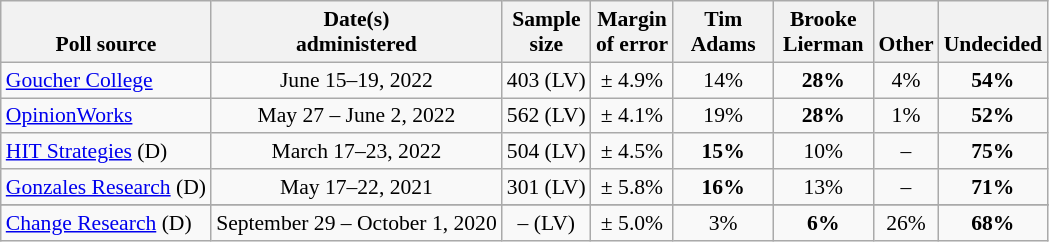<table class="wikitable" style="font-size:90%;text-align:center;">
<tr valign=bottom>
<th>Poll source</th>
<th>Date(s)<br>administered</th>
<th>Sample<br>size</th>
<th>Margin<br>of error</th>
<th style="width:60px;">Tim<br>Adams</th>
<th style="width:60px;">Brooke<br>Lierman</th>
<th>Other</th>
<th>Undecided</th>
</tr>
<tr>
<td style="text-align:left;"><a href='#'>Goucher College</a></td>
<td>June 15–19, 2022</td>
<td>403 (LV)</td>
<td>± 4.9%</td>
<td>14%</td>
<td><strong>28%</strong></td>
<td>4%</td>
<td><strong>54%</strong></td>
</tr>
<tr>
<td style="text-align:left;"><a href='#'>OpinionWorks</a></td>
<td>May 27 – June 2, 2022</td>
<td>562 (LV)</td>
<td>± 4.1%</td>
<td>19%</td>
<td><strong>28%</strong></td>
<td>1%</td>
<td><strong>52%</strong></td>
</tr>
<tr>
<td style="text-align:left;"><a href='#'>HIT Strategies</a> (D)</td>
<td>March 17–23, 2022</td>
<td>504 (LV)</td>
<td>± 4.5%</td>
<td><strong>15%</strong></td>
<td>10%</td>
<td>–</td>
<td><strong>75%</strong></td>
</tr>
<tr>
<td style="text-align:left;"><a href='#'>Gonzales Research</a> (D)</td>
<td>May 17–22, 2021</td>
<td>301 (LV)</td>
<td>± 5.8%</td>
<td><strong>16%</strong></td>
<td>13%</td>
<td>–</td>
<td><strong>71%</strong></td>
</tr>
<tr>
</tr>
<tr>
<td style="text-align:left;"><a href='#'>Change Research</a> (D)</td>
<td>September 29 – October 1, 2020</td>
<td>– (LV)</td>
<td>± 5.0%</td>
<td>3%</td>
<td><strong>6%</strong></td>
<td>26%</td>
<td><strong>68%</strong></td>
</tr>
</table>
